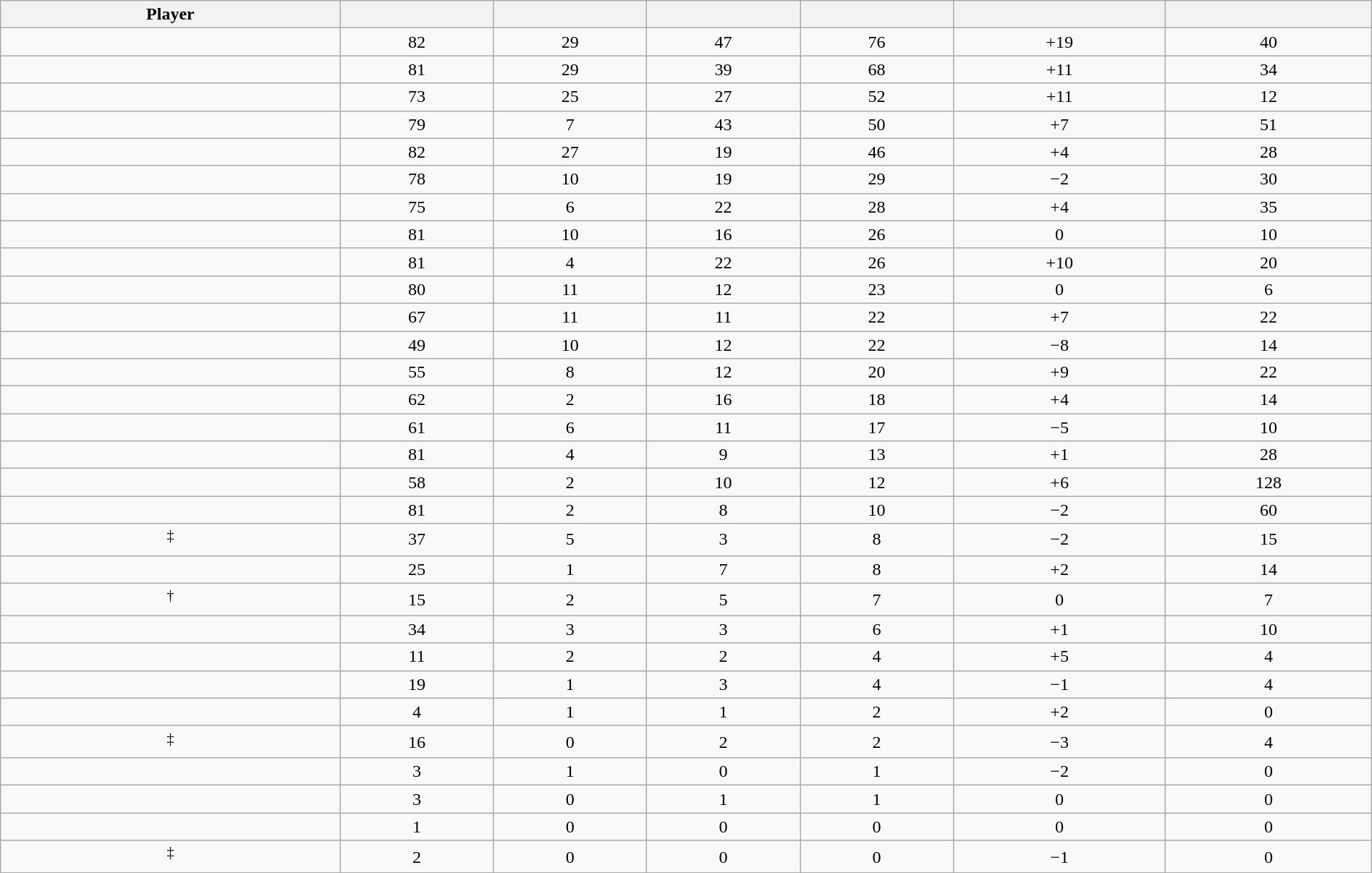<table class="wikitable sortable" style="width:100%; text-align:center;">
<tr align=center>
<th>Player</th>
<th></th>
<th></th>
<th></th>
<th></th>
<th data-sort-type="number"></th>
<th></th>
</tr>
<tr align=center>
<td></td>
<td>82</td>
<td>29</td>
<td>47</td>
<td>76</td>
<td>+19</td>
<td>40</td>
</tr>
<tr align=center>
<td></td>
<td>81</td>
<td>29</td>
<td>39</td>
<td>68</td>
<td>+11</td>
<td>34</td>
</tr>
<tr align=center>
<td></td>
<td>73</td>
<td>25</td>
<td>27</td>
<td>52</td>
<td>+11</td>
<td>12</td>
</tr>
<tr align=center>
<td></td>
<td>79</td>
<td>7</td>
<td>43</td>
<td>50</td>
<td>+7</td>
<td>51</td>
</tr>
<tr align=center>
<td></td>
<td>82</td>
<td>27</td>
<td>19</td>
<td>46</td>
<td>+4</td>
<td>28</td>
</tr>
<tr align=center>
<td></td>
<td>78</td>
<td>10</td>
<td>19</td>
<td>29</td>
<td>−2</td>
<td>30</td>
</tr>
<tr align=center>
<td></td>
<td>75</td>
<td>6</td>
<td>22</td>
<td>28</td>
<td>+4</td>
<td>35</td>
</tr>
<tr align=center>
<td></td>
<td>81</td>
<td>10</td>
<td>16</td>
<td>26</td>
<td>0</td>
<td>10</td>
</tr>
<tr align=center>
<td></td>
<td>81</td>
<td>4</td>
<td>22</td>
<td>26</td>
<td>+10</td>
<td>20</td>
</tr>
<tr align=center>
<td></td>
<td>80</td>
<td>11</td>
<td>12</td>
<td>23</td>
<td>0</td>
<td>6</td>
</tr>
<tr align=center>
<td></td>
<td>67</td>
<td>11</td>
<td>11</td>
<td>22</td>
<td>+7</td>
<td>22</td>
</tr>
<tr align=center>
<td></td>
<td>49</td>
<td>10</td>
<td>12</td>
<td>22</td>
<td>−8</td>
<td>14</td>
</tr>
<tr align=center>
<td></td>
<td>55</td>
<td>8</td>
<td>12</td>
<td>20</td>
<td>+9</td>
<td>22</td>
</tr>
<tr align=center>
<td></td>
<td>62</td>
<td>2</td>
<td>16</td>
<td>18</td>
<td>+4</td>
<td>14</td>
</tr>
<tr align=center>
<td></td>
<td>61</td>
<td>6</td>
<td>11</td>
<td>17</td>
<td>−5</td>
<td>10</td>
</tr>
<tr align=center>
<td></td>
<td>81</td>
<td>4</td>
<td>9</td>
<td>13</td>
<td>+1</td>
<td>28</td>
</tr>
<tr align=center>
<td></td>
<td>58</td>
<td>2</td>
<td>10</td>
<td>12</td>
<td>+6</td>
<td>128</td>
</tr>
<tr align=center>
<td></td>
<td>81</td>
<td>2</td>
<td>8</td>
<td>10</td>
<td>−2</td>
<td>60</td>
</tr>
<tr align=center>
<td><sup>‡</sup></td>
<td>37</td>
<td>5</td>
<td>3</td>
<td>8</td>
<td>−2</td>
<td>15</td>
</tr>
<tr align=center>
<td></td>
<td>25</td>
<td>1</td>
<td>7</td>
<td>8</td>
<td>+2</td>
<td>14</td>
</tr>
<tr align=center>
<td><sup>†</sup></td>
<td>15</td>
<td>2</td>
<td>5</td>
<td>7</td>
<td>0</td>
<td>7</td>
</tr>
<tr align=center>
<td></td>
<td>34</td>
<td>3</td>
<td>3</td>
<td>6</td>
<td>+1</td>
<td>10</td>
</tr>
<tr align=center>
<td></td>
<td>11</td>
<td>2</td>
<td>2</td>
<td>4</td>
<td>+5</td>
<td>4</td>
</tr>
<tr align=center>
<td></td>
<td>19</td>
<td>1</td>
<td>3</td>
<td>4</td>
<td>−1</td>
<td>4</td>
</tr>
<tr align=center>
<td></td>
<td>4</td>
<td>1</td>
<td>1</td>
<td>2</td>
<td>+2</td>
<td>0</td>
</tr>
<tr align=center>
<td><sup>‡</sup></td>
<td>16</td>
<td>0</td>
<td>2</td>
<td>2</td>
<td>−3</td>
<td>4</td>
</tr>
<tr align=center>
<td></td>
<td>3</td>
<td>1</td>
<td>0</td>
<td>1</td>
<td>−2</td>
<td>0</td>
</tr>
<tr align=center>
<td></td>
<td>3</td>
<td>0</td>
<td>1</td>
<td>1</td>
<td>0</td>
<td>0</td>
</tr>
<tr align=center>
<td></td>
<td>1</td>
<td>0</td>
<td>0</td>
<td>0</td>
<td>0</td>
<td>0</td>
</tr>
<tr align=center>
<td><sup>‡</sup></td>
<td>2</td>
<td>0</td>
<td>0</td>
<td>0</td>
<td>−1</td>
<td>0</td>
</tr>
</table>
